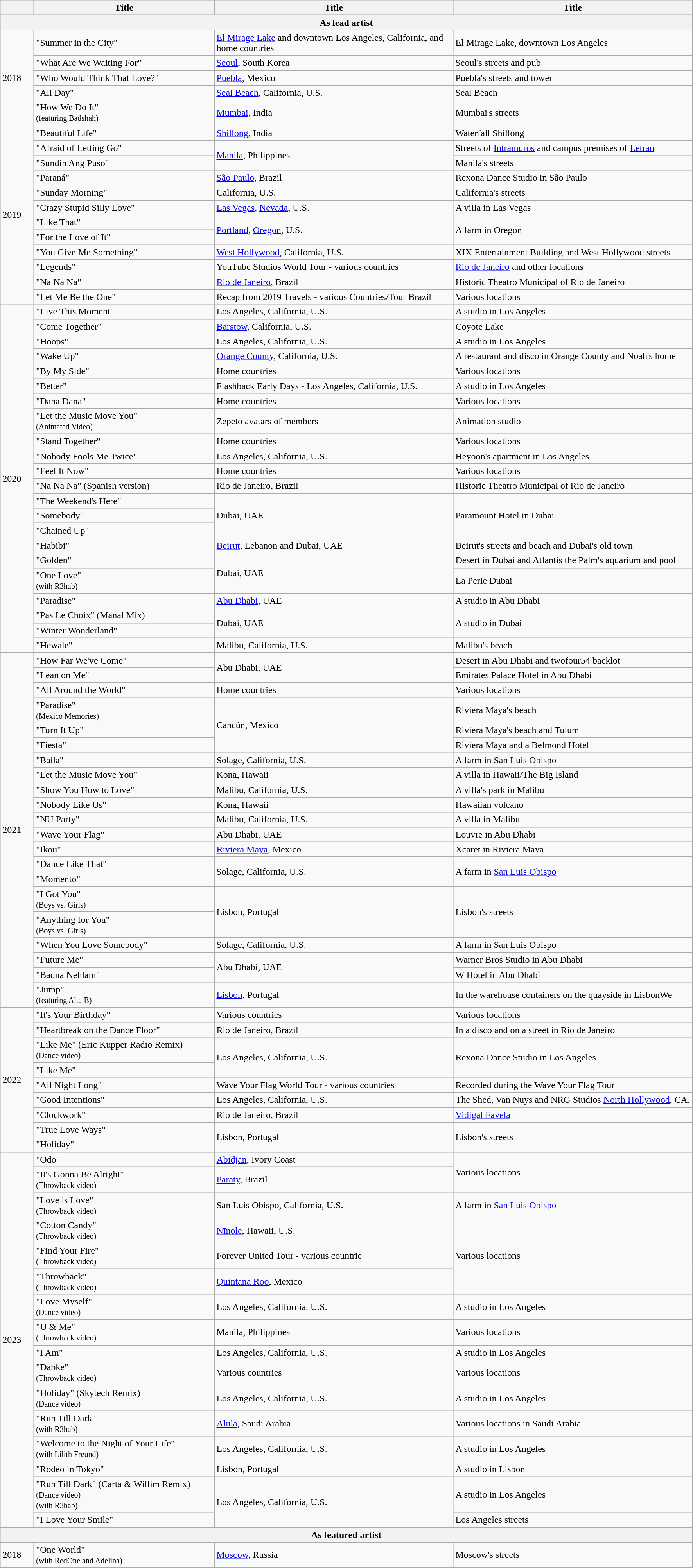<table class="wikitable">
<tr>
<th scope="col" style="width:50px;"></th>
<th scope="col" style="width:300px;">Title</th>
<th scope="col" style="width:400px;">Title</th>
<th scope="col" style="width:400px;">Title</th>
</tr>
<tr>
<th scope="col" colspan="5">As lead artist</th>
</tr>
<tr>
<td rowspan="5">2018</td>
<td>"Summer in the City"</td>
<td><a href='#'>El Mirage Lake</a> and downtown Los Angeles, California, and home countries</td>
<td>El Mirage Lake, downtown Los Angeles</td>
</tr>
<tr>
<td>"What Are We Waiting For"</td>
<td><a href='#'>Seoul</a>, South Korea</td>
<td>Seoul's streets and pub</td>
</tr>
<tr>
<td>"Who Would Think That Love?"</td>
<td><a href='#'>Puebla</a>, Mexico</td>
<td>Puebla's streets and tower</td>
</tr>
<tr>
<td>"All Day"</td>
<td><a href='#'>Seal Beach</a>, California, U.S.</td>
<td>Seal Beach</td>
</tr>
<tr>
<td>"How We Do It" <br><small>(featuring Badshah)</small></td>
<td><a href='#'>Mumbai</a>, India</td>
<td>Mumbai's streets</td>
</tr>
<tr>
<td rowspan="12">2019</td>
<td>"Beautiful Life"</td>
<td><a href='#'>Shillong</a>, India</td>
<td>Waterfall Shillong</td>
</tr>
<tr>
<td>"Afraid of Letting Go"</td>
<td rowspan="2"><a href='#'>Manila</a>, Philippines</td>
<td>Streets of <a href='#'>Intramuros</a> and campus premises of <a href='#'>Letran</a></td>
</tr>
<tr>
<td>"Sundin Ang Puso"</td>
<td>Manila's streets</td>
</tr>
<tr>
<td>"Paraná"</td>
<td><a href='#'>São Paulo</a>, Brazil</td>
<td>Rexona Dance Studio in São Paulo</td>
</tr>
<tr>
<td>"Sunday Morning"</td>
<td>California, U.S.</td>
<td>California's streets</td>
</tr>
<tr>
<td>"Crazy Stupid Silly Love"</td>
<td><a href='#'>Las Vegas</a>, <a href='#'>Nevada</a>, U.S.</td>
<td>A villa in Las Vegas</td>
</tr>
<tr>
<td>"Like That"</td>
<td rowspan="2"><a href='#'>Portland</a>, <a href='#'>Oregon</a>, U.S.</td>
<td rowspan="2">A farm in Oregon</td>
</tr>
<tr>
<td>"For the Love of It"</td>
</tr>
<tr>
<td>"You Give Me Something"</td>
<td><a href='#'>West Hollywood</a>, California, U.S.</td>
<td>XIX Entertainment Building and West Hollywood streets</td>
</tr>
<tr>
<td>"Legends"</td>
<td>YouTube Studios World Tour - various countries</td>
<td><a href='#'>Rio de Janeiro</a> and other locations</td>
</tr>
<tr>
<td>"Na Na Na"</td>
<td><a href='#'>Rio de Janeiro</a>, Brazil</td>
<td>Historic Theatro Municipal of Rio de Janeiro</td>
</tr>
<tr>
<td>"Let Me Be the One"</td>
<td>Recap from 2019 Travels - various Countries/Tour Brazil</td>
<td>Various locations</td>
</tr>
<tr>
<td rowspan="22">2020</td>
<td>"Live This Moment"</td>
<td>Los Angeles, California, U.S.</td>
<td>A studio in Los Angeles</td>
</tr>
<tr>
<td>"Come Together"</td>
<td><a href='#'>Barstow</a>, California, U.S.</td>
<td>Coyote Lake</td>
</tr>
<tr>
<td>"Hoops"</td>
<td>Los Angeles, California, U.S.</td>
<td>A studio in Los Angeles</td>
</tr>
<tr>
<td>"Wake Up"</td>
<td><a href='#'>Orange County</a>, California, U.S.</td>
<td>A restaurant and disco in Orange County and Noah's home</td>
</tr>
<tr>
<td>"By My Side"</td>
<td>Home countries</td>
<td>Various locations</td>
</tr>
<tr>
<td>"Better"</td>
<td>Flashback Early Days - Los Angeles, California, U.S.</td>
<td>A studio in Los Angeles</td>
</tr>
<tr>
<td>"Dana Dana"</td>
<td>Home countries</td>
<td>Various locations</td>
</tr>
<tr>
<td>"Let the Music Move You" <br><small>(Animated Video)</small></td>
<td>Zepeto avatars of members</td>
<td>Animation studio</td>
</tr>
<tr>
<td>"Stand Together"</td>
<td>Home countries</td>
<td>Various locations</td>
</tr>
<tr>
<td>"Nobody Fools Me Twice"</td>
<td>Los Angeles, California, U.S.</td>
<td>Heyoon's apartment in Los Angeles</td>
</tr>
<tr>
<td>"Feel It Now"</td>
<td>Home countries</td>
<td>Various locations</td>
</tr>
<tr>
<td>"Na Na Na" (Spanish version)</td>
<td>Rio de Janeiro, Brazil</td>
<td>Historic Theatro Municipal of Rio de Janeiro</td>
</tr>
<tr>
<td>"The Weekend's Here"</td>
<td rowspan="3">Dubai, UAE</td>
<td rowspan="3">Paramount Hotel in Dubai</td>
</tr>
<tr>
<td>"Somebody"</td>
</tr>
<tr>
<td>"Chained Up"</td>
</tr>
<tr>
<td>"Habibi"</td>
<td><a href='#'>Beirut</a>, Lebanon and Dubai, UAE</td>
<td>Beirut's streets and beach and Dubai's old town</td>
</tr>
<tr>
<td>"Golden"</td>
<td rowspan="2">Dubai, UAE</td>
<td>Desert in Dubai and Atlantis the Palm's aquarium and pool</td>
</tr>
<tr>
<td>"One Love" <br><small>(with R3hab)</small></td>
<td>La Perle Dubai</td>
</tr>
<tr>
<td>"Paradise"</td>
<td><a href='#'>Abu Dhabi</a>, UAE</td>
<td>A studio in Abu Dhabi</td>
</tr>
<tr>
<td>"Pas Le Choix" (Manal Mix)</td>
<td rowspan="2">Dubai, UAE</td>
<td rowspan="2">A studio in Dubai</td>
</tr>
<tr>
<td>"Winter Wonderland"</td>
</tr>
<tr>
<td>"Hewale"</td>
<td>Malibu, California, U.S.</td>
<td>Malibu's beach</td>
</tr>
<tr>
<td rowspan="21">2021</td>
<td>"How Far We've Come"</td>
<td rowspan="2">Abu Dhabi, UAE</td>
<td>Desert in Abu Dhabi and twofour54 backlot</td>
</tr>
<tr>
<td>"Lean on Me"</td>
<td>Emirates Palace Hotel in Abu Dhabi</td>
</tr>
<tr>
<td>"All Around the World"</td>
<td>Home countries</td>
<td>Various locations</td>
</tr>
<tr>
<td>"Paradise" <br><small>(Mexico Memories)</small></td>
<td rowspan="3">Cancún, Mexico</td>
<td>Riviera Maya's beach</td>
</tr>
<tr>
<td>"Turn It Up"</td>
<td>Riviera Maya's beach and Tulum</td>
</tr>
<tr>
<td>"Fiesta"</td>
<td>Riviera Maya and a Belmond Hotel</td>
</tr>
<tr>
<td>"Baila"</td>
<td>Solage, California, U.S.</td>
<td>A farm in San Luis Obispo</td>
</tr>
<tr>
<td>"Let the Music Move You"</td>
<td>Kona, Hawaii</td>
<td>A villa in Hawaii/The Big Island</td>
</tr>
<tr>
<td>"Show You How to Love"</td>
<td>Malibu, California, U.S.</td>
<td>A villa's park in Malibu</td>
</tr>
<tr>
<td>"Nobody Like Us"</td>
<td>Kona, Hawaii</td>
<td>Hawaiian volcano</td>
</tr>
<tr>
<td>"NU Party"</td>
<td>Malibu, California, U.S.</td>
<td>A villa in Malibu</td>
</tr>
<tr>
<td>"Wave Your Flag"</td>
<td>Abu Dhabi, UAE</td>
<td>Louvre in Abu Dhabi</td>
</tr>
<tr>
<td>"Ikou"</td>
<td><a href='#'>Riviera Maya</a>, Mexico</td>
<td>Xcaret in Riviera Maya</td>
</tr>
<tr>
<td>"Dance Like That"</td>
<td rowspan="2">Solage, California, U.S.</td>
<td rowspan="2">A farm in <a href='#'>San Luis Obispo</a></td>
</tr>
<tr>
<td>"Momento"</td>
</tr>
<tr>
<td>"I Got You" <br><small>(Boys vs. Girls)</small></td>
<td rowspan="2">Lisbon, Portugal</td>
<td rowspan="2">Lisbon's streets</td>
</tr>
<tr>
<td>"Anything for You" <br><small>(Boys vs. Girls)</small></td>
</tr>
<tr>
<td>"When You Love Somebody"</td>
<td>Solage, California, U.S.</td>
<td>A farm in San Luis Obispo</td>
</tr>
<tr>
<td>"Future Me"</td>
<td rowspan="2">Abu Dhabi, UAE</td>
<td>Warner Bros Studio in Abu Dhabi</td>
</tr>
<tr>
<td>"Badna Nehlam"</td>
<td>W Hotel in Abu Dhabi</td>
</tr>
<tr>
<td>"Jump" <br><small>(featuring Alta B)</small></td>
<td><a href='#'>Lisbon</a>, Portugal</td>
<td>In the warehouse containers on the quayside in LisbonWe</td>
</tr>
<tr>
<td rowspan="9">2022</td>
<td>"It's Your Birthday"</td>
<td>Various countries</td>
<td>Various locations</td>
</tr>
<tr>
<td>"Heartbreak on the Dance Floor"</td>
<td>Rio de Janeiro, Brazil</td>
<td>In a disco and on a street in Rio de Janeiro</td>
</tr>
<tr>
<td>"Like Me" (Eric Kupper Radio Remix) <br><small>(Dance video)</small></td>
<td rowspan="2">Los Angeles, California, U.S.</td>
<td rowspan="2">Rexona Dance Studio in Los Angeles</td>
</tr>
<tr>
<td>"Like Me"</td>
</tr>
<tr>
<td>"All Night Long"</td>
<td>Wave Your Flag World Tour - various countries</td>
<td>Recorded during the Wave Your Flag Tour</td>
</tr>
<tr>
<td>"Good Intentions"</td>
<td>Los Angeles, California, U.S.</td>
<td>The Shed, Van Nuys and NRG Studios <a href='#'>North Hollywood</a>, CA.</td>
</tr>
<tr>
<td>"Clockwork"</td>
<td>Rio de Janeiro, Brazil</td>
<td><a href='#'>Vidigal Favela</a></td>
</tr>
<tr>
<td>"True Love Ways"</td>
<td rowspan="2">Lisbon, Portugal</td>
<td rowspan="2">Lisbon's streets</td>
</tr>
<tr>
<td>"Holiday"</td>
</tr>
<tr>
<td rowspan="16">2023</td>
<td>"Odo"</td>
<td><a href='#'>Abidjan</a>, Ivory Coast</td>
<td rowspan="2">Various locations</td>
</tr>
<tr>
<td>"It's Gonna Be Alright" <br><small>(Throwback video)</small></td>
<td><a href='#'>Paraty</a>, Brazil</td>
</tr>
<tr>
<td>"Love is Love" <br><small>(Throwback video)</small></td>
<td>San Luis Obispo, California, U.S.</td>
<td>A farm in <a href='#'>San Luis Obispo</a></td>
</tr>
<tr>
<td>"Cotton Candy" <br><small>(Throwback video)</small></td>
<td><a href='#'>Nīnole</a>, Hawaii, U.S.</td>
<td rowspan="3">Various locations</td>
</tr>
<tr>
<td>"Find Your Fire" <br><small>(Throwback video)</small></td>
<td>Forever United Tour - various countrie</td>
</tr>
<tr>
<td>"Throwback" <br><small>(Throwback video)</small></td>
<td><a href='#'>Quintana Roo</a>, Mexico</td>
</tr>
<tr>
<td>"Love Myself" <br><small>(Dance video)</small></td>
<td>Los Angeles, California, U.S.</td>
<td>A studio in Los Angeles</td>
</tr>
<tr>
<td>"U & Me" <br><small>(Throwback video)</small></td>
<td>Manila, Philippines</td>
<td>Various locations</td>
</tr>
<tr>
<td>"I Am"</td>
<td>Los Angeles, California, U.S.</td>
<td>A studio in Los Angeles</td>
</tr>
<tr>
<td>"Dabke" <br><small>(Throwback video)</small></td>
<td>Various countries</td>
<td>Various locations</td>
</tr>
<tr>
<td>"Holiday" (Skytech Remix) <br><small>(Dance video)</small></td>
<td>Los Angeles, California, U.S.</td>
<td>A studio in Los Angeles</td>
</tr>
<tr>
<td>"Run Till Dark" <br><small>(with R3hab)</small></td>
<td><a href='#'>Alula</a>, Saudi Arabia</td>
<td>Various locations in Saudi Arabia</td>
</tr>
<tr>
<td>"Welcome to the Night of Your Life" <br><small>(with Lilith Freund)</small></td>
<td>Los Angeles, California, U.S.</td>
<td>A studio in Los Angeles</td>
</tr>
<tr>
<td>"Rodeo in Tokyo"</td>
<td>Lisbon, Portugal</td>
<td>A studio in Lisbon</td>
</tr>
<tr>
<td>"Run Till Dark" (Carta & Willim Remix) <br><small>(Dance video)</small> <br><small>(with R3hab)</small></td>
<td rowspan="2">Los Angeles, California, U.S.</td>
<td>A studio in Los Angeles</td>
</tr>
<tr>
<td>"I Love Your Smile"</td>
<td>Los Angeles streets</td>
</tr>
<tr>
<th scope="col" colspan="5">As featured artist</th>
</tr>
<tr>
<td>2018</td>
<td>"One World" <br><small>(with RedOne and Adelina)</small></td>
<td><a href='#'>Moscow</a>, Russia</td>
<td>Moscow's streets</td>
</tr>
<tr>
</tr>
</table>
